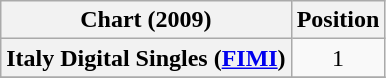<table class="wikitable plainrowheaders">
<tr>
<th>Chart (2009)</th>
<th>Position</th>
</tr>
<tr>
<th scope="row">Italy Digital Singles (<a href='#'>FIMI</a>)</th>
<td style="text-align:center;">1</td>
</tr>
<tr>
</tr>
</table>
